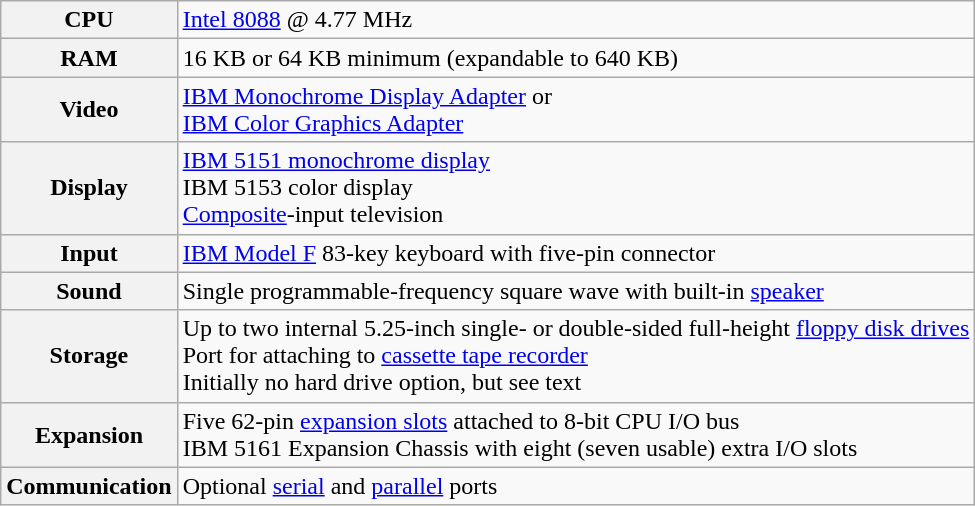<table class="wikitable">
<tr>
<th>CPU</th>
<td><a href='#'>Intel 8088</a> @ 4.77 MHz</td>
</tr>
<tr>
<th>RAM</th>
<td>16 KB or 64 KB minimum (expandable to 640 KB)</td>
</tr>
<tr>
<th>Video</th>
<td><a href='#'>IBM Monochrome Display Adapter</a> or<br><a href='#'>IBM Color Graphics Adapter</a></td>
</tr>
<tr>
<th>Display</th>
<td><a href='#'>IBM 5151 monochrome display</a><br>IBM 5153 color display<br><a href='#'>Composite</a>-input television</td>
</tr>
<tr>
<th>Input</th>
<td><a href='#'>IBM Model F</a> 83-key keyboard with five-pin connector</td>
</tr>
<tr>
<th>Sound</th>
<td>Single programmable-frequency square wave with built-in <a href='#'>speaker</a></td>
</tr>
<tr>
<th>Storage</th>
<td>Up to two internal 5.25-inch single- or double-sided full-height <a href='#'>floppy disk drives</a><br>Port for attaching to <a href='#'>cassette tape recorder</a><br>Initially no hard drive option, but see text</td>
</tr>
<tr>
<th>Expansion</th>
<td>Five 62-pin <a href='#'>expansion slots</a> attached to 8-bit CPU I/O bus<br>IBM 5161 Expansion Chassis with eight (seven usable) extra I/O slots</td>
</tr>
<tr>
<th>Communication</th>
<td>Optional <a href='#'>serial</a> and <a href='#'>parallel</a> ports</td>
</tr>
</table>
